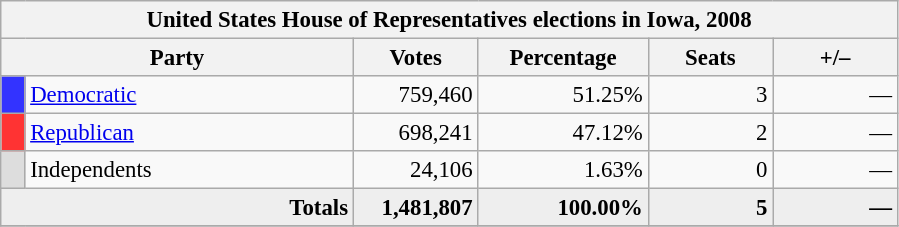<table class="wikitable" style="font-size: 95%;">
<tr>
<th colspan="6">United States House of Representatives elections in Iowa, 2008</th>
</tr>
<tr>
<th colspan=2 style="width: 15em">Party</th>
<th style="width: 5em">Votes</th>
<th style="width: 7em">Percentage</th>
<th style="width: 5em">Seats</th>
<th style="width: 5em">+/–</th>
</tr>
<tr>
<th style="background-color:#3333FF; width: 3px"></th>
<td style="width: 130px"><a href='#'>Democratic</a></td>
<td align="right">759,460</td>
<td align="right">51.25%</td>
<td align="right">3</td>
<td align="right">—</td>
</tr>
<tr>
<th style="background-color:#FF3333; width: 3px"></th>
<td style="width: 130px"><a href='#'>Republican</a></td>
<td align="right">698,241</td>
<td align="right">47.12%</td>
<td align="right">2</td>
<td align="right">—</td>
</tr>
<tr>
<th style="background-color:#DDDDDD; width: 3px"></th>
<td style="width: 130px">Independents</td>
<td align="right">24,106</td>
<td align="right">1.63%</td>
<td align="right">0</td>
<td align="right">—</td>
</tr>
<tr bgcolor="#EEEEEE">
<td colspan="2" align="right"><strong>Totals</strong></td>
<td align="right"><strong>1,481,807</strong></td>
<td align="right"><strong>100.00%</strong></td>
<td align="right"><strong>5</strong></td>
<td align="right"><strong>—</strong></td>
</tr>
<tr bgcolor="#EEEEEE">
</tr>
</table>
